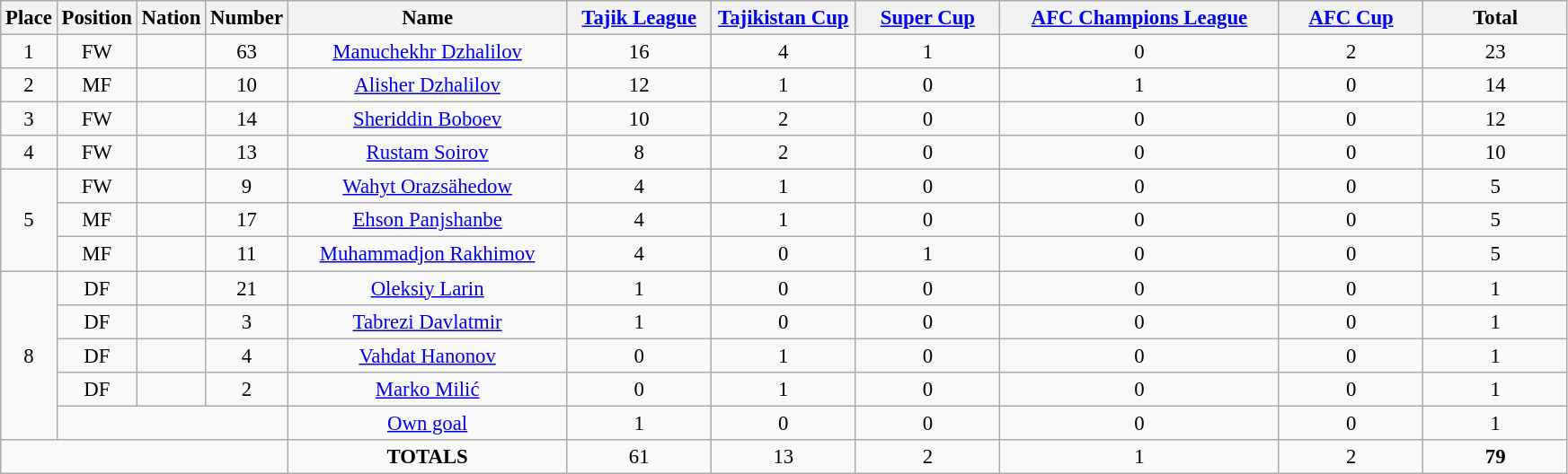<table class="wikitable" style="font-size: 95%; text-align: center;">
<tr>
<th width=20>Place</th>
<th width=20>Position</th>
<th width=20>Nation</th>
<th width=20>Number</th>
<th width=200>Name</th>
<th width=100><a href='#'>Tajik League</a></th>
<th width=100><a href='#'>Tajikistan Cup</a></th>
<th width=100><a href='#'>Super Cup</a></th>
<th width=200><a href='#'>AFC Champions League</a></th>
<th width=100><a href='#'>AFC Cup</a></th>
<th width=100><strong>Total</strong></th>
</tr>
<tr>
<td>1</td>
<td>FW</td>
<td></td>
<td>63</td>
<td><a href='#'>Manuchekhr Dzhalilov</a></td>
<td>16</td>
<td>4</td>
<td>1</td>
<td>0</td>
<td>2</td>
<td>23</td>
</tr>
<tr>
<td>2</td>
<td>MF</td>
<td></td>
<td>10</td>
<td><a href='#'>Alisher Dzhalilov</a></td>
<td>12</td>
<td>1</td>
<td>0</td>
<td>1</td>
<td>0</td>
<td>14</td>
</tr>
<tr>
<td>3</td>
<td>FW</td>
<td></td>
<td>14</td>
<td><a href='#'>Sheriddin Boboev</a></td>
<td>10</td>
<td>2</td>
<td>0</td>
<td>0</td>
<td>0</td>
<td>12</td>
</tr>
<tr>
<td>4</td>
<td>FW</td>
<td></td>
<td>13</td>
<td><a href='#'>Rustam Soirov</a></td>
<td>8</td>
<td>2</td>
<td>0</td>
<td>0</td>
<td>0</td>
<td>10</td>
</tr>
<tr>
<td rowspan="3">5</td>
<td>FW</td>
<td></td>
<td>9</td>
<td><a href='#'>Wahyt Orazsähedow</a></td>
<td>4</td>
<td>1</td>
<td>0</td>
<td>0</td>
<td>0</td>
<td>5</td>
</tr>
<tr>
<td>MF</td>
<td></td>
<td>17</td>
<td><a href='#'>Ehson Panjshanbe</a></td>
<td>4</td>
<td>1</td>
<td>0</td>
<td>0</td>
<td>0</td>
<td>5</td>
</tr>
<tr>
<td>MF</td>
<td></td>
<td>11</td>
<td><a href='#'>Muhammadjon Rakhimov</a></td>
<td>4</td>
<td>0</td>
<td>1</td>
<td>0</td>
<td>0</td>
<td>5</td>
</tr>
<tr>
<td rowspan="5">8</td>
<td>DF</td>
<td></td>
<td>21</td>
<td><a href='#'>Oleksiy Larin</a></td>
<td>1</td>
<td>0</td>
<td>0</td>
<td>0</td>
<td>0</td>
<td>1</td>
</tr>
<tr>
<td>DF</td>
<td></td>
<td>3</td>
<td><a href='#'>Tabrezi Davlatmir</a></td>
<td>1</td>
<td>0</td>
<td>0</td>
<td>0</td>
<td>0</td>
<td>1</td>
</tr>
<tr>
<td>DF</td>
<td></td>
<td>4</td>
<td><a href='#'>Vahdat Hanonov</a></td>
<td>0</td>
<td>1</td>
<td>0</td>
<td>0</td>
<td>0</td>
<td>1</td>
</tr>
<tr>
<td>DF</td>
<td></td>
<td>2</td>
<td><a href='#'>Marko Milić</a></td>
<td>0</td>
<td>1</td>
<td>0</td>
<td>0</td>
<td>0</td>
<td>1</td>
</tr>
<tr>
<td colspan="3"></td>
<td><a href='#'>Own goal</a></td>
<td>1</td>
<td>0</td>
<td>0</td>
<td>0</td>
<td>0</td>
<td>1</td>
</tr>
<tr>
<td colspan="4"></td>
<td><strong>TOTALS</strong></td>
<td>61</td>
<td>13</td>
<td>2</td>
<td>1</td>
<td>2</td>
<td><strong>79</strong></td>
</tr>
</table>
